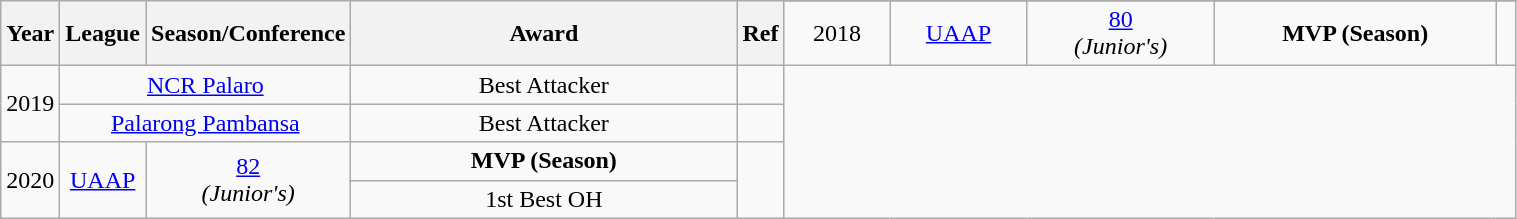<table class="wikitable sortable" style="text-align:center" width="80%">
<tr>
<th style="width:5px;" rowspan="2">Year</th>
<th style="width:5px;" rowspan="2">League</th>
<th style="width:10px;" rowspan="2">Season/Conference</th>
<th style="width:250px;" rowspan="2">Award</th>
<th style="width:5px;" rowspan="2">Ref</th>
</tr>
<tr>
<td>2018</td>
<td><a href='#'>UAAP</a></td>
<td><a href='#'>80</a><br><em>(Junior's)</em></td>
<td rowspan="1"><strong>MVP (Season)</strong></td>
<td></td>
</tr>
<tr align=center>
<td rowspan=2>2019</td>
<td colspan=2><a href='#'>NCR Palaro</a></td>
<td>Best Attacker</td>
<td></td>
</tr>
<tr>
<td colspan=2><a href='#'>Palarong Pambansa</a></td>
<td>Best Attacker</td>
<td></td>
</tr>
<tr align=center>
<td rowspan="2">2020</td>
<td rowspan="2"><a href='#'>UAAP</a></td>
<td rowspan="2"><a href='#'>82</a><br><em>(Junior's)</em></td>
<td rowspan="1"><strong>MVP (Season)</strong></td>
<td rowspan=2></td>
</tr>
<tr>
<td>1st Best OH</td>
</tr>
</table>
